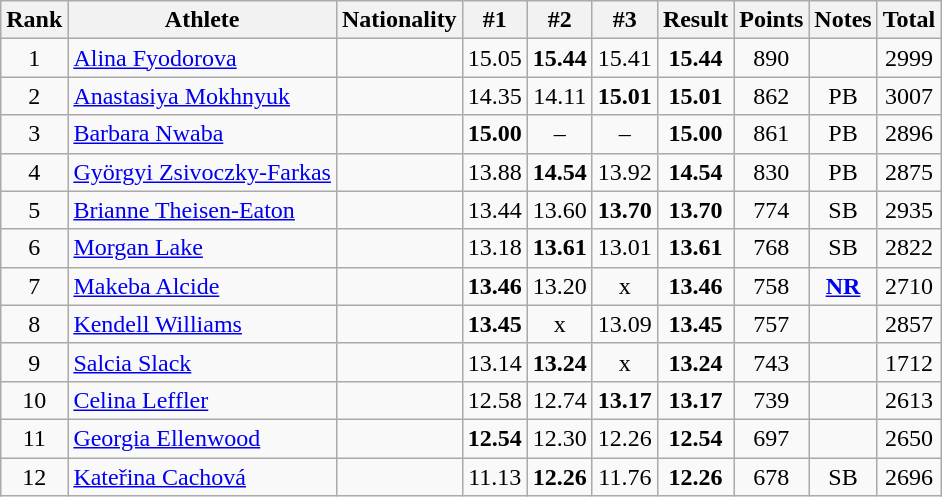<table class="wikitable sortable" style="text-align:center">
<tr>
<th>Rank</th>
<th>Athlete</th>
<th>Nationality</th>
<th>#1</th>
<th>#2</th>
<th>#3</th>
<th>Result</th>
<th>Points</th>
<th>Notes</th>
<th>Total</th>
</tr>
<tr>
<td>1</td>
<td align=left><a href='#'>Alina Fyodorova</a></td>
<td align=left></td>
<td>15.05</td>
<td><strong>15.44</strong></td>
<td>15.41</td>
<td><strong>15.44</strong></td>
<td>890</td>
<td></td>
<td>2999</td>
</tr>
<tr>
<td>2</td>
<td align=left><a href='#'>Anastasiya Mokhnyuk</a></td>
<td align=left></td>
<td>14.35</td>
<td>14.11</td>
<td><strong>15.01</strong></td>
<td><strong>15.01</strong></td>
<td>862</td>
<td>PB</td>
<td>3007</td>
</tr>
<tr>
<td>3</td>
<td align=left><a href='#'>Barbara Nwaba</a></td>
<td align=left></td>
<td><strong>15.00</strong></td>
<td>–</td>
<td>–</td>
<td><strong>15.00</strong></td>
<td>861</td>
<td>PB</td>
<td>2896</td>
</tr>
<tr>
<td>4</td>
<td align=left><a href='#'>Györgyi Zsivoczky-Farkas</a></td>
<td align=left></td>
<td>13.88</td>
<td><strong>14.54</strong></td>
<td>13.92</td>
<td><strong>14.54</strong></td>
<td>830</td>
<td>PB</td>
<td>2875</td>
</tr>
<tr>
<td>5</td>
<td align=left><a href='#'>Brianne Theisen-Eaton</a></td>
<td align=left></td>
<td>13.44</td>
<td>13.60</td>
<td><strong>13.70</strong></td>
<td><strong>13.70</strong></td>
<td>774</td>
<td>SB</td>
<td>2935</td>
</tr>
<tr>
<td>6</td>
<td align=left><a href='#'>Morgan Lake</a></td>
<td align=left></td>
<td>13.18</td>
<td><strong>13.61</strong></td>
<td>13.01</td>
<td><strong>13.61</strong></td>
<td>768</td>
<td>SB</td>
<td>2822</td>
</tr>
<tr>
<td>7</td>
<td align=left><a href='#'>Makeba Alcide</a></td>
<td align=left></td>
<td><strong>13.46</strong></td>
<td>13.20</td>
<td>x</td>
<td><strong>13.46</strong></td>
<td>758</td>
<td><strong><a href='#'>NR</a></strong></td>
<td>2710</td>
</tr>
<tr>
<td>8</td>
<td align=left><a href='#'>Kendell Williams</a></td>
<td align=left></td>
<td><strong>13.45</strong></td>
<td>x</td>
<td>13.09</td>
<td><strong>13.45</strong></td>
<td>757</td>
<td></td>
<td>2857</td>
</tr>
<tr>
<td>9</td>
<td align=left><a href='#'>Salcia Slack</a></td>
<td align=left></td>
<td>13.14</td>
<td><strong>13.24</strong></td>
<td>x</td>
<td><strong>13.24</strong></td>
<td>743</td>
<td></td>
<td>1712</td>
</tr>
<tr>
<td>10</td>
<td align=left><a href='#'>Celina Leffler</a></td>
<td align=left></td>
<td>12.58</td>
<td>12.74</td>
<td><strong>13.17</strong></td>
<td><strong>13.17</strong></td>
<td>739</td>
<td></td>
<td>2613</td>
</tr>
<tr>
<td>11</td>
<td align=left><a href='#'>Georgia Ellenwood</a></td>
<td align=left></td>
<td><strong>12.54</strong></td>
<td>12.30</td>
<td>12.26</td>
<td><strong>12.54</strong></td>
<td>697</td>
<td></td>
<td>2650</td>
</tr>
<tr>
<td>12</td>
<td align=left><a href='#'>Kateřina Cachová</a></td>
<td align=left></td>
<td>11.13</td>
<td><strong>12.26</strong></td>
<td>11.76</td>
<td><strong>12.26</strong></td>
<td>678</td>
<td>SB</td>
<td>2696</td>
</tr>
</table>
